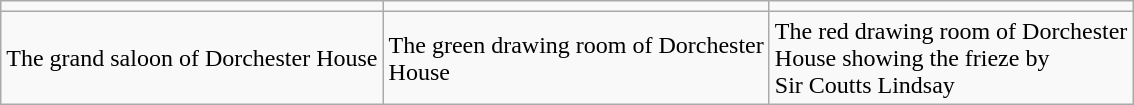<table class="wikitable" border="1">
<tr>
<td></td>
<td></td>
<td></td>
</tr>
<tr>
<td>The grand saloon of Dorchester House</td>
<td>The green drawing room of Dorchester<br>House</td>
<td>The red drawing room of Dorchester<br>House showing the frieze by<br>Sir Coutts Lindsay</td>
</tr>
</table>
